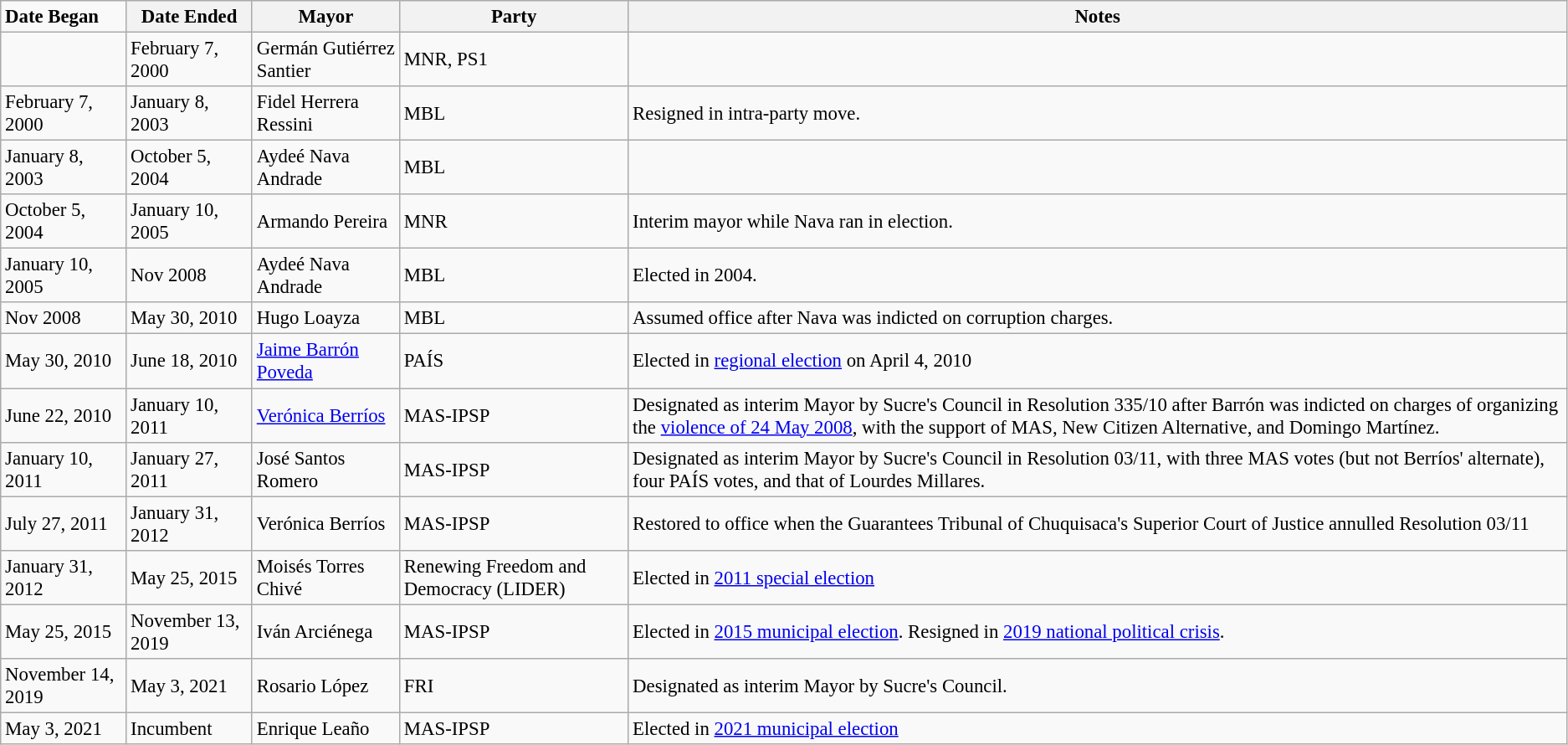<table class="wikitable" style="font-size: 95%">
<tr>
<td><strong>Date Began</strong></td>
<th><strong>Date Ended</strong></th>
<th><strong>Mayor</strong></th>
<th><strong>Party</strong></th>
<th><strong>Notes</strong></th>
</tr>
<tr>
<td></td>
<td>February 7, 2000</td>
<td>Germán Gutiérrez Santier</td>
<td>MNR, PS1</td>
<td></td>
</tr>
<tr>
<td>February 7, 2000</td>
<td>January 8, 2003</td>
<td>Fidel Herrera Ressini</td>
<td>MBL</td>
<td>Resigned in intra-party move.</td>
</tr>
<tr>
<td>January 8, 2003</td>
<td>October 5, 2004</td>
<td>Aydeé Nava Andrade</td>
<td>MBL</td>
<td></td>
</tr>
<tr>
<td>October 5, 2004</td>
<td>January 10, 2005</td>
<td>Armando Pereira</td>
<td>MNR</td>
<td>Interim mayor while Nava ran in election.</td>
</tr>
<tr>
<td>January 10, 2005</td>
<td>Nov 2008</td>
<td>Aydeé Nava Andrade</td>
<td>MBL</td>
<td>Elected in 2004.</td>
</tr>
<tr>
<td>Nov 2008</td>
<td>May 30, 2010</td>
<td>Hugo Loayza</td>
<td>MBL</td>
<td>Assumed office after Nava was indicted on corruption charges.</td>
</tr>
<tr>
<td>May 30, 2010</td>
<td>June 18, 2010</td>
<td><a href='#'>Jaime Barrón Poveda</a></td>
<td>PAÍS</td>
<td>Elected in <a href='#'>regional election</a> on April 4, 2010</td>
</tr>
<tr>
<td>June 22, 2010</td>
<td>January 10, 2011</td>
<td><a href='#'>Verónica Berríos</a></td>
<td>MAS-IPSP</td>
<td>Designated as interim Mayor by Sucre's Council in Resolution 335/10 after Barrón was indicted on charges of organizing the <a href='#'>violence of 24 May 2008</a>, with the support of MAS, New Citizen Alternative, and Domingo Martínez.</td>
</tr>
<tr>
<td>January 10, 2011</td>
<td>January 27, 2011</td>
<td>José Santos Romero</td>
<td>MAS-IPSP</td>
<td>Designated as interim Mayor by Sucre's Council in Resolution 03/11, with three MAS votes (but not Berríos' alternate), four PAÍS votes, and that of Lourdes Millares.</td>
</tr>
<tr>
<td>July 27, 2011</td>
<td>January 31, 2012</td>
<td>Verónica Berríos</td>
<td>MAS-IPSP</td>
<td>Restored to office when the Guarantees Tribunal of Chuquisaca's Superior Court of Justice annulled Resolution 03/11</td>
</tr>
<tr>
<td>January 31, 2012</td>
<td>May 25, 2015</td>
<td>Moisés Torres Chivé</td>
<td>Renewing Freedom and Democracy (LIDER)</td>
<td>Elected in <a href='#'>2011 special election</a></td>
</tr>
<tr>
<td>May 25, 2015</td>
<td>November 13, 2019</td>
<td>Iván Arciénega</td>
<td>MAS-IPSP</td>
<td>Elected in <a href='#'>2015 municipal election</a>. Resigned in <a href='#'>2019 national political crisis</a>.</td>
</tr>
<tr>
<td>November 14, 2019</td>
<td>May 3, 2021</td>
<td>Rosario López</td>
<td>FRI</td>
<td>Designated as interim Mayor by Sucre's Council.</td>
</tr>
<tr>
<td>May 3, 2021</td>
<td>Incumbent</td>
<td>Enrique Leaño</td>
<td>MAS-IPSP</td>
<td>Elected in <a href='#'>2021 municipal election</a></td>
</tr>
</table>
